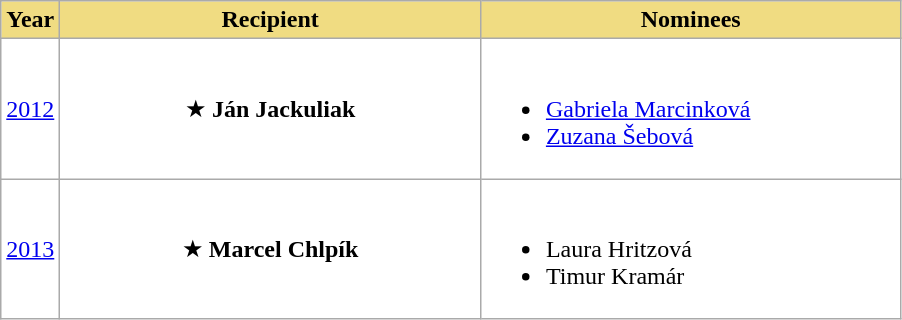<table class=wikitable sortable style="background:white">
<tr>
<th style=background:#F0DC82>Year</th>
<th style=background:#F0DC82 width=273>Recipient</th>
<th style=background:#F0DC82 width=273>Nominees</th>
</tr>
<tr>
<td><a href='#'>2012</a></td>
<td align=center>★ <strong>Ján Jackuliak</strong></td>
<td><br><ul><li><a href='#'>Gabriela Marcinková</a></li><li><a href='#'>Zuzana Šebová</a></li></ul></td>
</tr>
<tr>
<td><a href='#'>2013</a></td>
<td align=center>★ <strong>Marcel Chlpík</strong></td>
<td><br><ul><li>Laura Hritzová</li><li>Timur Kramár</li></ul></td>
</tr>
</table>
